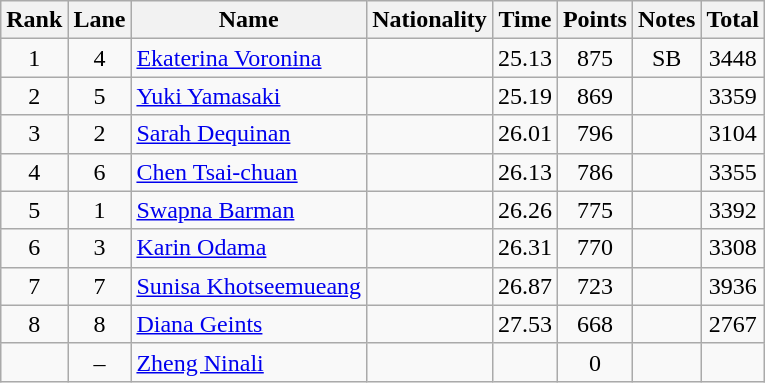<table class="wikitable sortable" style="text-align:center">
<tr>
<th>Rank</th>
<th>Lane</th>
<th>Name</th>
<th>Nationality</th>
<th>Time</th>
<th>Points</th>
<th>Notes</th>
<th>Total</th>
</tr>
<tr>
<td>1</td>
<td>4</td>
<td align="left"><a href='#'>Ekaterina Voronina</a></td>
<td align=left></td>
<td>25.13</td>
<td>875</td>
<td>SB</td>
<td>3448</td>
</tr>
<tr>
<td>2</td>
<td>5</td>
<td align="left"><a href='#'>Yuki Yamasaki</a></td>
<td align=left></td>
<td>25.19</td>
<td>869</td>
<td></td>
<td>3359</td>
</tr>
<tr>
<td>3</td>
<td>2</td>
<td align="left"><a href='#'>Sarah Dequinan</a></td>
<td align=left></td>
<td>26.01</td>
<td>796</td>
<td></td>
<td>3104</td>
</tr>
<tr>
<td>4</td>
<td>6</td>
<td align="left"><a href='#'>Chen Tsai-chuan</a></td>
<td align=left></td>
<td>26.13</td>
<td>786</td>
<td></td>
<td>3355</td>
</tr>
<tr>
<td>5</td>
<td>1</td>
<td align="left"><a href='#'>Swapna Barman</a></td>
<td align=left></td>
<td>26.26</td>
<td>775</td>
<td></td>
<td>3392</td>
</tr>
<tr>
<td>6</td>
<td>3</td>
<td align="left"><a href='#'>Karin Odama</a></td>
<td align=left></td>
<td>26.31</td>
<td>770</td>
<td></td>
<td>3308</td>
</tr>
<tr>
<td>7</td>
<td>7</td>
<td align="left"><a href='#'>Sunisa Khotseemueang</a></td>
<td align=left></td>
<td>26.87</td>
<td>723</td>
<td></td>
<td>3936</td>
</tr>
<tr>
<td>8</td>
<td>8</td>
<td align="left"><a href='#'>Diana Geints</a></td>
<td align=left></td>
<td>27.53</td>
<td>668</td>
<td></td>
<td>2767</td>
</tr>
<tr>
<td></td>
<td>–</td>
<td align="left"><a href='#'>Zheng Ninali</a></td>
<td align=left></td>
<td></td>
<td>0</td>
<td></td>
<td></td>
</tr>
</table>
